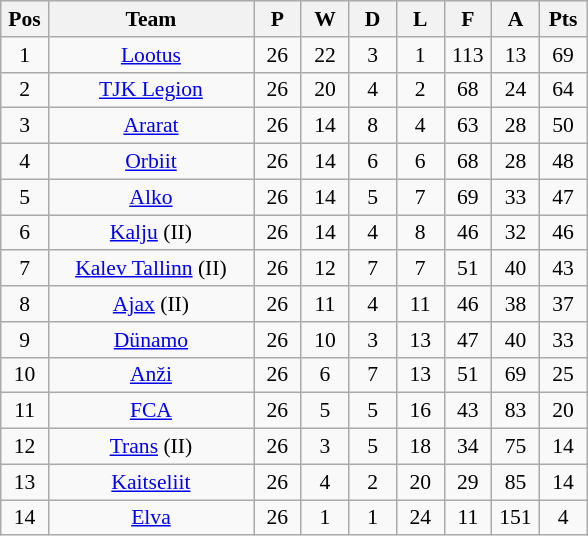<table class="wikitable" style="font-size:90%; text-align:center;">
<tr bgcolor="#efefef">
<th width="25">Pos</th>
<th width="130">Team</th>
<th width="25">P</th>
<th width="25">W</th>
<th width="25">D</th>
<th width="25">L</th>
<th width="25">F</th>
<th width="25">A</th>
<th width="25">Pts</th>
</tr>
<tr>
<td>1</td>
<td><a href='#'>Lootus</a></td>
<td>26</td>
<td>22</td>
<td>3</td>
<td>1</td>
<td>113</td>
<td>13</td>
<td>69</td>
</tr>
<tr>
<td>2</td>
<td><a href='#'>TJK Legion</a></td>
<td>26</td>
<td>20</td>
<td>4</td>
<td>2</td>
<td>68</td>
<td>24</td>
<td>64</td>
</tr>
<tr>
<td>3</td>
<td><a href='#'>Ararat</a></td>
<td>26</td>
<td>14</td>
<td>8</td>
<td>4</td>
<td>63</td>
<td>28</td>
<td>50</td>
</tr>
<tr>
<td>4</td>
<td><a href='#'>Orbiit</a></td>
<td>26</td>
<td>14</td>
<td>6</td>
<td>6</td>
<td>68</td>
<td>28</td>
<td>48</td>
</tr>
<tr>
<td>5</td>
<td><a href='#'>Alko</a></td>
<td>26</td>
<td>14</td>
<td>5</td>
<td>7</td>
<td>69</td>
<td>33</td>
<td>47</td>
</tr>
<tr>
<td>6</td>
<td><a href='#'>Kalju</a> (II)</td>
<td>26</td>
<td>14</td>
<td>4</td>
<td>8</td>
<td>46</td>
<td>32</td>
<td>46</td>
</tr>
<tr>
<td>7</td>
<td><a href='#'>Kalev Tallinn</a> (II)</td>
<td>26</td>
<td>12</td>
<td>7</td>
<td>7</td>
<td>51</td>
<td>40</td>
<td>43</td>
</tr>
<tr>
<td>8</td>
<td><a href='#'>Ajax</a> (II)</td>
<td>26</td>
<td>11</td>
<td>4</td>
<td>11</td>
<td>46</td>
<td>38</td>
<td>37</td>
</tr>
<tr>
<td>9</td>
<td><a href='#'>Dünamo</a></td>
<td>26</td>
<td>10</td>
<td>3</td>
<td>13</td>
<td>47</td>
<td>40</td>
<td>33</td>
</tr>
<tr>
<td>10</td>
<td><a href='#'>Anži</a></td>
<td>26</td>
<td>6</td>
<td>7</td>
<td>13</td>
<td>51</td>
<td>69</td>
<td>25</td>
</tr>
<tr>
<td>11</td>
<td><a href='#'>FCA</a></td>
<td>26</td>
<td>5</td>
<td>5</td>
<td>16</td>
<td>43</td>
<td>83</td>
<td>20</td>
</tr>
<tr>
<td>12</td>
<td><a href='#'>Trans</a> (II)</td>
<td>26</td>
<td>3</td>
<td>5</td>
<td>18</td>
<td>34</td>
<td>75</td>
<td>14</td>
</tr>
<tr>
<td>13</td>
<td><a href='#'>Kaitseliit</a></td>
<td>26</td>
<td>4</td>
<td>2</td>
<td>20</td>
<td>29</td>
<td>85</td>
<td>14</td>
</tr>
<tr>
<td>14</td>
<td><a href='#'>Elva</a></td>
<td>26</td>
<td>1</td>
<td>1</td>
<td>24</td>
<td>11</td>
<td>151</td>
<td>4</td>
</tr>
</table>
